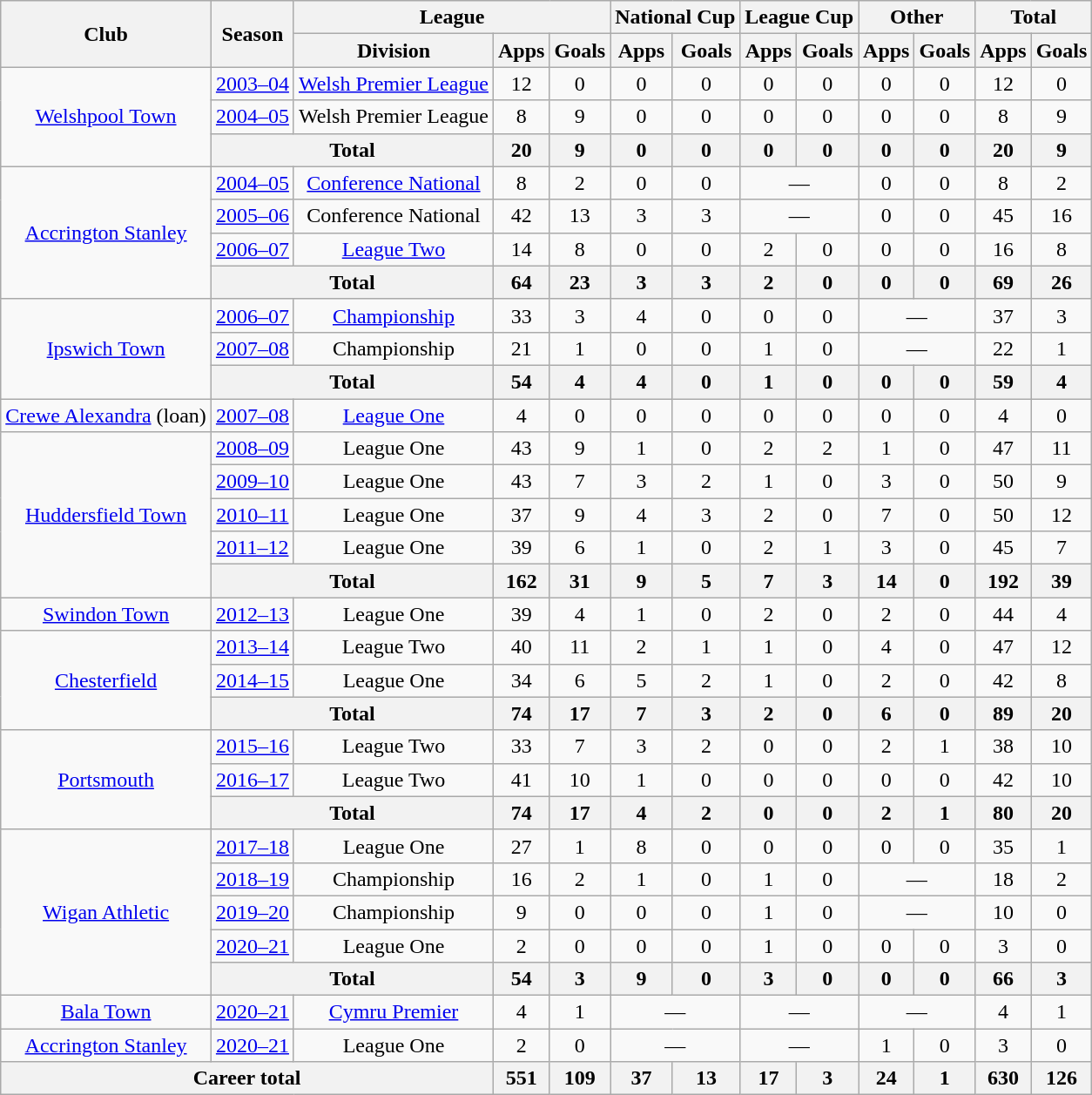<table class="wikitable" style="text-align:center">
<tr>
<th rowspan=2>Club</th>
<th rowspan=2>Season</th>
<th colspan=3>League</th>
<th colspan=2>National Cup</th>
<th colspan=2>League Cup</th>
<th colspan=2>Other</th>
<th colspan=2>Total</th>
</tr>
<tr>
<th>Division</th>
<th>Apps</th>
<th>Goals</th>
<th>Apps</th>
<th>Goals</th>
<th>Apps</th>
<th>Goals</th>
<th>Apps</th>
<th>Goals</th>
<th>Apps</th>
<th>Goals</th>
</tr>
<tr>
<td rowspan="3"><a href='#'>Welshpool Town</a></td>
<td><a href='#'>2003–04</a></td>
<td><a href='#'>Welsh Premier League</a></td>
<td>12</td>
<td>0</td>
<td>0</td>
<td>0</td>
<td>0</td>
<td>0</td>
<td>0</td>
<td>0</td>
<td>12</td>
<td>0</td>
</tr>
<tr>
<td><a href='#'>2004–05</a></td>
<td>Welsh Premier League</td>
<td>8</td>
<td>9</td>
<td>0</td>
<td>0</td>
<td>0</td>
<td>0</td>
<td>0</td>
<td>0</td>
<td>8</td>
<td>9</td>
</tr>
<tr>
<th colspan=2>Total</th>
<th>20</th>
<th>9</th>
<th>0</th>
<th>0</th>
<th>0</th>
<th>0</th>
<th>0</th>
<th>0</th>
<th>20</th>
<th>9</th>
</tr>
<tr>
<td rowspan="4"><a href='#'>Accrington Stanley</a></td>
<td><a href='#'>2004–05</a></td>
<td><a href='#'>Conference National</a></td>
<td>8</td>
<td>2</td>
<td>0</td>
<td>0</td>
<td colspan="2">—</td>
<td>0</td>
<td>0</td>
<td>8</td>
<td>2</td>
</tr>
<tr>
<td><a href='#'>2005–06</a></td>
<td>Conference National</td>
<td>42</td>
<td>13</td>
<td>3</td>
<td>3</td>
<td colspan="2">—</td>
<td>0</td>
<td>0</td>
<td>45</td>
<td>16</td>
</tr>
<tr>
<td><a href='#'>2006–07</a></td>
<td><a href='#'>League Two</a></td>
<td>14</td>
<td>8</td>
<td>0</td>
<td>0</td>
<td>2</td>
<td>0</td>
<td>0</td>
<td>0</td>
<td>16</td>
<td>8</td>
</tr>
<tr>
<th colspan=2>Total</th>
<th>64</th>
<th>23</th>
<th>3</th>
<th>3</th>
<th>2</th>
<th>0</th>
<th>0</th>
<th>0</th>
<th>69</th>
<th>26</th>
</tr>
<tr>
<td rowspan="3"><a href='#'>Ipswich Town</a></td>
<td><a href='#'>2006–07</a></td>
<td><a href='#'>Championship</a></td>
<td>33</td>
<td>3</td>
<td>4</td>
<td>0</td>
<td>0</td>
<td>0</td>
<td colspan="2">—</td>
<td>37</td>
<td>3</td>
</tr>
<tr>
<td><a href='#'>2007–08</a></td>
<td>Championship</td>
<td>21</td>
<td>1</td>
<td>0</td>
<td>0</td>
<td>1</td>
<td>0</td>
<td colspan="2">—</td>
<td>22</td>
<td>1</td>
</tr>
<tr>
<th colspan=2>Total</th>
<th>54</th>
<th>4</th>
<th>4</th>
<th>0</th>
<th>1</th>
<th>0</th>
<th>0</th>
<th>0</th>
<th>59</th>
<th>4</th>
</tr>
<tr>
<td><a href='#'>Crewe Alexandra</a> (loan)</td>
<td><a href='#'>2007–08</a></td>
<td><a href='#'>League One</a></td>
<td>4</td>
<td>0</td>
<td>0</td>
<td>0</td>
<td>0</td>
<td>0</td>
<td>0</td>
<td>0</td>
<td>4</td>
<td>0</td>
</tr>
<tr>
<td rowspan="5"><a href='#'>Huddersfield Town</a></td>
<td><a href='#'>2008–09</a></td>
<td>League One</td>
<td>43</td>
<td>9</td>
<td>1</td>
<td>0</td>
<td>2</td>
<td>2</td>
<td>1</td>
<td>0</td>
<td>47</td>
<td>11</td>
</tr>
<tr>
<td><a href='#'>2009–10</a></td>
<td>League One</td>
<td>43</td>
<td>7</td>
<td>3</td>
<td>2</td>
<td>1</td>
<td>0</td>
<td>3</td>
<td>0</td>
<td>50</td>
<td>9</td>
</tr>
<tr>
<td><a href='#'>2010–11</a></td>
<td>League One</td>
<td>37</td>
<td>9</td>
<td>4</td>
<td>3</td>
<td>2</td>
<td>0</td>
<td>7</td>
<td>0</td>
<td>50</td>
<td>12</td>
</tr>
<tr>
<td><a href='#'>2011–12</a></td>
<td>League One</td>
<td>39</td>
<td>6</td>
<td>1</td>
<td>0</td>
<td>2</td>
<td>1</td>
<td>3</td>
<td>0</td>
<td>45</td>
<td>7</td>
</tr>
<tr>
<th colspan=2>Total</th>
<th>162</th>
<th>31</th>
<th>9</th>
<th>5</th>
<th>7</th>
<th>3</th>
<th>14</th>
<th>0</th>
<th>192</th>
<th>39</th>
</tr>
<tr>
<td><a href='#'>Swindon Town</a></td>
<td><a href='#'>2012–13</a></td>
<td>League One</td>
<td>39</td>
<td>4</td>
<td>1</td>
<td>0</td>
<td>2</td>
<td>0</td>
<td>2</td>
<td>0</td>
<td>44</td>
<td>4</td>
</tr>
<tr>
<td rowspan="3"><a href='#'>Chesterfield</a></td>
<td><a href='#'>2013–14</a></td>
<td>League Two</td>
<td>40</td>
<td>11</td>
<td>2</td>
<td>1</td>
<td>1</td>
<td>0</td>
<td>4</td>
<td>0</td>
<td>47</td>
<td>12</td>
</tr>
<tr>
<td><a href='#'>2014–15</a></td>
<td>League One</td>
<td>34</td>
<td>6</td>
<td>5</td>
<td>2</td>
<td>1</td>
<td>0</td>
<td>2</td>
<td>0</td>
<td>42</td>
<td>8</td>
</tr>
<tr>
<th colspan=2>Total</th>
<th>74</th>
<th>17</th>
<th>7</th>
<th>3</th>
<th>2</th>
<th>0</th>
<th>6</th>
<th>0</th>
<th>89</th>
<th>20</th>
</tr>
<tr>
<td rowspan="3"><a href='#'>Portsmouth</a></td>
<td><a href='#'>2015–16</a></td>
<td>League Two</td>
<td>33</td>
<td>7</td>
<td>3</td>
<td>2</td>
<td>0</td>
<td>0</td>
<td>2</td>
<td>1</td>
<td>38</td>
<td>10</td>
</tr>
<tr>
<td><a href='#'>2016–17</a></td>
<td>League Two</td>
<td>41</td>
<td>10</td>
<td>1</td>
<td>0</td>
<td>0</td>
<td>0</td>
<td>0</td>
<td>0</td>
<td>42</td>
<td>10</td>
</tr>
<tr>
<th colspan="2">Total</th>
<th>74</th>
<th>17</th>
<th>4</th>
<th>2</th>
<th>0</th>
<th>0</th>
<th>2</th>
<th>1</th>
<th>80</th>
<th>20</th>
</tr>
<tr>
<td rowspan="5"><a href='#'>Wigan Athletic</a></td>
<td><a href='#'>2017–18</a></td>
<td>League One</td>
<td>27</td>
<td>1</td>
<td>8</td>
<td>0</td>
<td>0</td>
<td>0</td>
<td>0</td>
<td>0</td>
<td>35</td>
<td>1</td>
</tr>
<tr>
<td><a href='#'>2018–19</a></td>
<td>Championship</td>
<td>16</td>
<td>2</td>
<td>1</td>
<td>0</td>
<td>1</td>
<td>0</td>
<td colspan="2">—</td>
<td>18</td>
<td>2</td>
</tr>
<tr>
<td><a href='#'>2019–20</a></td>
<td>Championship</td>
<td>9</td>
<td>0</td>
<td>0</td>
<td>0</td>
<td>1</td>
<td>0</td>
<td colspan="2">—</td>
<td>10</td>
<td>0</td>
</tr>
<tr>
<td><a href='#'>2020–21</a></td>
<td>League One</td>
<td>2</td>
<td>0</td>
<td>0</td>
<td>0</td>
<td>1</td>
<td>0</td>
<td>0</td>
<td>0</td>
<td>3</td>
<td>0</td>
</tr>
<tr>
<th colspan="2">Total</th>
<th>54</th>
<th>3</th>
<th>9</th>
<th>0</th>
<th>3</th>
<th>0</th>
<th>0</th>
<th>0</th>
<th>66</th>
<th>3</th>
</tr>
<tr>
<td><a href='#'>Bala Town</a></td>
<td><a href='#'>2020–21</a></td>
<td><a href='#'>Cymru Premier</a></td>
<td>4</td>
<td>1</td>
<td colspan="2">—</td>
<td colspan="2">—</td>
<td colspan="2">—</td>
<td>4</td>
<td>1</td>
</tr>
<tr>
<td><a href='#'>Accrington Stanley</a></td>
<td><a href='#'>2020–21</a></td>
<td>League One</td>
<td>2</td>
<td>0</td>
<td colspan="2">—</td>
<td colspan="2">—</td>
<td>1</td>
<td>0</td>
<td>3</td>
<td>0</td>
</tr>
<tr>
<th colspan="3">Career total</th>
<th>551</th>
<th>109</th>
<th>37</th>
<th>13</th>
<th>17</th>
<th>3</th>
<th>24</th>
<th>1</th>
<th>630</th>
<th>126</th>
</tr>
</table>
